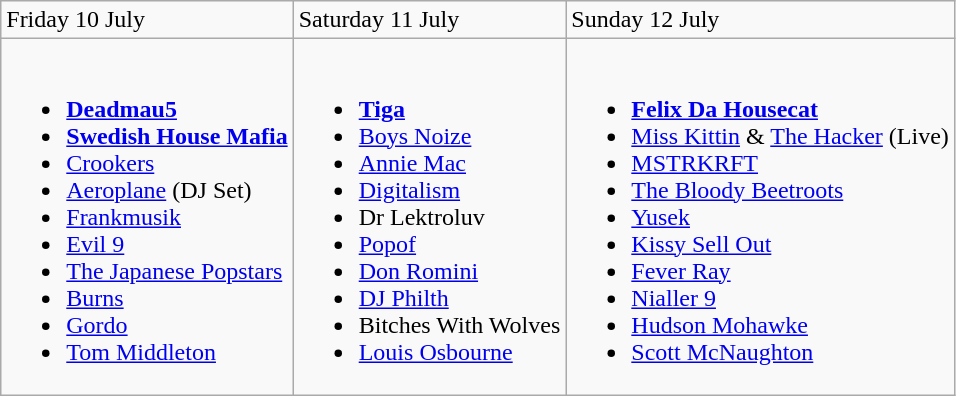<table class="wikitable">
<tr>
<td>Friday 10 July</td>
<td>Saturday 11 July</td>
<td>Sunday 12 July</td>
</tr>
<tr valign="top">
<td><br><ul><li><strong><a href='#'>Deadmau5</a></strong></li><li><strong><a href='#'>Swedish House Mafia</a></strong></li><li><a href='#'>Crookers</a></li><li><a href='#'>Aeroplane</a> (DJ Set)</li><li><a href='#'>Frankmusik</a></li><li><a href='#'>Evil 9</a></li><li><a href='#'>The Japanese Popstars</a></li><li><a href='#'>Burns</a></li><li><a href='#'>Gordo</a></li><li><a href='#'>Tom Middleton</a></li></ul></td>
<td><br><ul><li><strong><a href='#'>Tiga</a></strong></li><li><a href='#'>Boys Noize</a></li><li><a href='#'>Annie Mac</a></li><li><a href='#'>Digitalism</a></li><li>Dr Lektroluv</li><li><a href='#'>Popof</a></li><li><a href='#'>Don Romini</a></li><li><a href='#'>DJ Philth</a></li><li>Bitches With Wolves</li><li><a href='#'>Louis Osbourne</a></li></ul></td>
<td><br><ul><li><strong><a href='#'>Felix Da Housecat</a></strong></li><li><a href='#'>Miss Kittin</a> & <a href='#'>The Hacker</a> (Live)</li><li><a href='#'>MSTRKRFT</a></li><li><a href='#'>The Bloody Beetroots</a></li><li><a href='#'>Yusek</a></li><li><a href='#'>Kissy Sell Out</a></li><li><a href='#'>Fever Ray</a></li><li><a href='#'>Nialler 9</a></li><li><a href='#'>Hudson Mohawke</a></li><li><a href='#'>Scott McNaughton</a></li></ul></td>
</tr>
</table>
